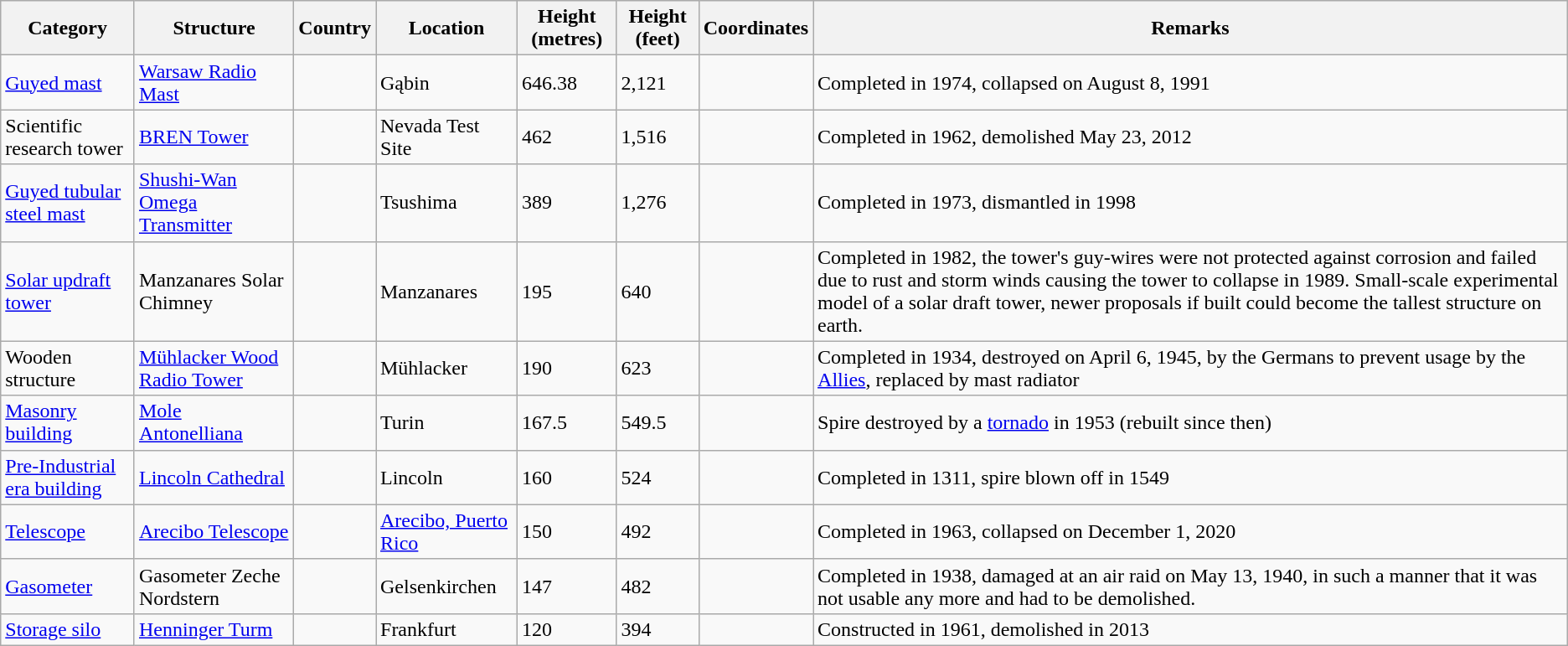<table class="sortable wikitable">
<tr style="background:#ececec;">
<th>Category</th>
<th>Structure</th>
<th>Country</th>
<th>Location</th>
<th>Height (metres)</th>
<th>Height (feet)</th>
<th>Coordinates</th>
<th>Remarks</th>
</tr>
<tr>
<td><a href='#'>Guyed mast</a></td>
<td><a href='#'>Warsaw Radio Mast</a></td>
<td></td>
<td>Gąbin</td>
<td>646.38</td>
<td>2,121</td>
<td></td>
<td>Completed in 1974, collapsed on August 8, 1991</td>
</tr>
<tr>
<td>Scientific research tower</td>
<td><a href='#'>BREN Tower</a></td>
<td></td>
<td>Nevada Test Site</td>
<td>462</td>
<td>1,516</td>
<td></td>
<td>Completed in 1962, demolished May 23, 2012</td>
</tr>
<tr>
<td><a href='#'>Guyed tubular steel mast</a></td>
<td><a href='#'>Shushi-Wan Omega Transmitter</a></td>
<td></td>
<td>Tsushima</td>
<td>389</td>
<td>1,276</td>
<td></td>
<td>Completed in 1973, dismantled in 1998</td>
</tr>
<tr>
<td><a href='#'>Solar updraft tower</a></td>
<td>Manzanares Solar Chimney</td>
<td></td>
<td>Manzanares</td>
<td>195</td>
<td>640</td>
<td></td>
<td>Completed in 1982, the tower's guy-wires were not protected against corrosion and failed due to rust and storm winds causing the tower to collapse in 1989. Small-scale experimental model of a solar draft tower, newer proposals if built could become the tallest structure on earth.</td>
</tr>
<tr>
<td>Wooden structure</td>
<td><a href='#'>Mühlacker Wood Radio Tower</a></td>
<td></td>
<td>Mühlacker</td>
<td>190</td>
<td>623</td>
<td></td>
<td>Completed in 1934, destroyed on April 6, 1945, by the Germans to prevent usage by the <a href='#'>Allies</a>, replaced by mast radiator</td>
</tr>
<tr>
<td><a href='#'>Masonry building</a></td>
<td><a href='#'>Mole Antonelliana</a></td>
<td></td>
<td>Turin</td>
<td>167.5</td>
<td>549.5</td>
<td></td>
<td>Spire destroyed by a <a href='#'>tornado</a> in 1953 (rebuilt since then)</td>
</tr>
<tr>
<td><a href='#'>Pre-Industrial era building</a></td>
<td><a href='#'>Lincoln Cathedral</a></td>
<td></td>
<td>Lincoln</td>
<td>160</td>
<td>524</td>
<td></td>
<td>Completed in 1311, spire blown off in 1549</td>
</tr>
<tr>
<td><a href='#'>Telescope</a></td>
<td><a href='#'>Arecibo Telescope</a></td>
<td></td>
<td><a href='#'>Arecibo, Puerto Rico</a></td>
<td>150</td>
<td>492</td>
<td></td>
<td>Completed in 1963, collapsed on December 1, 2020</td>
</tr>
<tr>
<td><a href='#'>Gasometer</a></td>
<td>Gasometer Zeche Nordstern</td>
<td></td>
<td>Gelsenkirchen</td>
<td>147</td>
<td>482</td>
<td></td>
<td>Completed in 1938, damaged at an air raid on May 13, 1940, in such a manner that it was not usable any more and had to be demolished.</td>
</tr>
<tr>
<td><a href='#'>Storage silo</a></td>
<td><a href='#'>Henninger Turm</a></td>
<td></td>
<td>Frankfurt</td>
<td>120</td>
<td>394</td>
<td></td>
<td>Constructed in 1961, demolished in 2013</td>
</tr>
</table>
